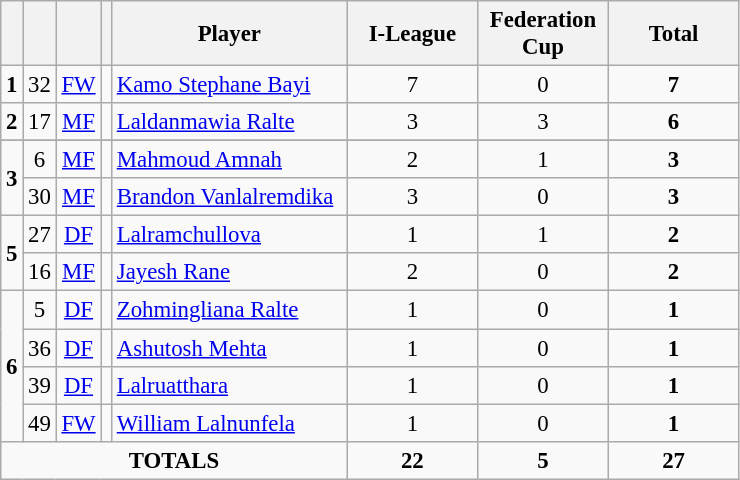<table class="wikitable" style="font-size: 95%; text-align: center;">
<tr>
<th rowspan="1" !width=15><strong></strong></th>
<th rowspan="1" !width=15><strong></strong></th>
<th rowspan="1" !width=15><strong></strong></th>
<th rowspan="1" !width=15><strong></strong></th>
<th width=150>Player</th>
<th width=80>I-League</th>
<th width=80>Federation Cup</th>
<th width=80><strong>Total</strong></th>
</tr>
<tr>
<td rowspan=1><strong>1</strong></td>
<td>32</td>
<td><a href='#'>FW</a></td>
<td></td>
<td align=left><a href='#'>Kamo Stephane Bayi</a></td>
<td>7</td>
<td>0</td>
<td><strong>7</strong></td>
</tr>
<tr>
<td rowspan=1><strong>2</strong></td>
<td>17</td>
<td><a href='#'>MF</a></td>
<td></td>
<td align=left><a href='#'>Laldanmawia Ralte</a></td>
<td>3</td>
<td>3</td>
<td><strong>6</strong></td>
</tr>
<tr>
</tr>
<tr>
<td rowspan=2><strong>3</strong></td>
<td>6</td>
<td><a href='#'>MF</a></td>
<td></td>
<td align=left><a href='#'>Mahmoud Amnah</a></td>
<td>2</td>
<td>1</td>
<td><strong>3</strong></td>
</tr>
<tr>
<td>30</td>
<td><a href='#'>MF</a></td>
<td></td>
<td align=left><a href='#'>Brandon Vanlalremdika</a></td>
<td>3</td>
<td>0</td>
<td><strong>3</strong></td>
</tr>
<tr>
<td rowspan=2><strong>5</strong></td>
<td>27</td>
<td><a href='#'>DF</a></td>
<td></td>
<td align=left><a href='#'>Lalramchullova</a></td>
<td>1</td>
<td>1</td>
<td><strong>2</strong></td>
</tr>
<tr>
<td>16</td>
<td><a href='#'>MF</a></td>
<td></td>
<td align=left><a href='#'>Jayesh Rane</a></td>
<td>2</td>
<td>0</td>
<td><strong>2</strong></td>
</tr>
<tr>
<td rowspan=4><strong>6</strong></td>
<td>5</td>
<td><a href='#'>DF</a></td>
<td></td>
<td align=left><a href='#'>Zohmingliana Ralte</a></td>
<td>1</td>
<td>0</td>
<td><strong>1</strong></td>
</tr>
<tr>
<td>36</td>
<td><a href='#'>DF</a></td>
<td></td>
<td align=left><a href='#'>Ashutosh Mehta</a></td>
<td>1</td>
<td>0</td>
<td><strong>1</strong></td>
</tr>
<tr>
<td>39</td>
<td><a href='#'>DF</a></td>
<td></td>
<td align=left><a href='#'>Lalruatthara</a></td>
<td>1</td>
<td>0</td>
<td><strong>1</strong></td>
</tr>
<tr>
<td>49</td>
<td><a href='#'>FW</a></td>
<td></td>
<td align=left><a href='#'>William Lalnunfela</a></td>
<td>1</td>
<td>0</td>
<td><strong>1</strong></td>
</tr>
<tr>
<td colspan="5"><strong>TOTALS</strong></td>
<td><strong>22</strong></td>
<td><strong>5</strong></td>
<td><strong>27</strong></td>
</tr>
</table>
